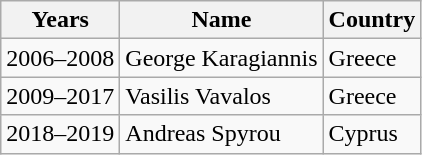<table class="wikitable">
<tr>
<th>Years</th>
<th>Name</th>
<th>Country</th>
</tr>
<tr>
<td>2006–2008</td>
<td>George Karagiannis</td>
<td>Greece</td>
</tr>
<tr>
<td>2009–2017</td>
<td>Vasilis Vavalos</td>
<td>Greece</td>
</tr>
<tr>
<td>2018–2019</td>
<td>Andreas Spyrou</td>
<td>Cyprus</td>
</tr>
</table>
